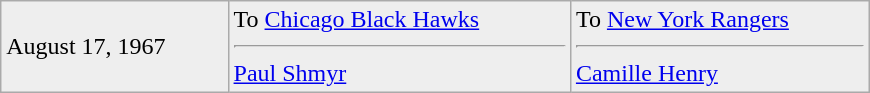<table class="wikitable" style="border:1px solid #999; width:580px;">
<tr style="background:#eee;">
<td>August 17, 1967</td>
<td valign="top">To <a href='#'>Chicago Black Hawks</a><hr><a href='#'>Paul Shmyr</a></td>
<td valign="top">To <a href='#'>New York Rangers</a><hr><a href='#'>Camille Henry</a></td>
</tr>
</table>
